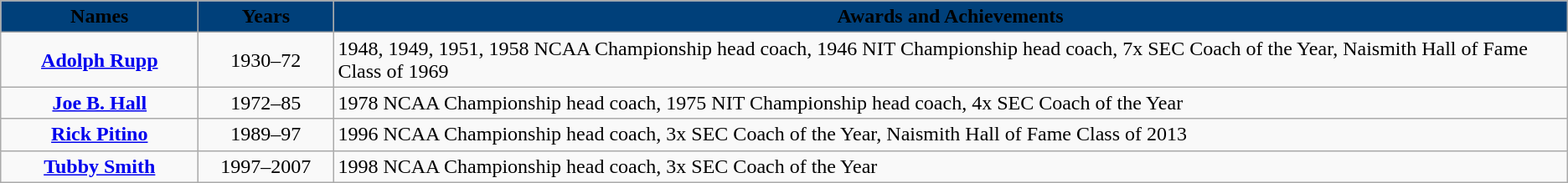<table class="wikitable">
<tr>
<th style="background:#00407a;width:150px"><span>Names</span></th>
<th style="background:#00407a;width:100px"><span>Years</span></th>
<th style="background:#00407a;"><span>Awards and Achievements</span></th>
</tr>
<tr>
<td scope="row" style="text-align:center"><strong><a href='#'>Adolph Rupp</a></strong></td>
<td style="text-align:center">1930–72</td>
<td>1948, 1949, 1951, 1958 NCAA Championship head coach, 1946 NIT Championship head coach, 7x SEC Coach of the Year, Naismith Hall of Fame Class of 1969</td>
</tr>
<tr>
<td scope="row" style="text-align:center"><strong><a href='#'>Joe B. Hall</a></strong></td>
<td style="text-align:center">1972–85</td>
<td>1978 NCAA Championship head coach, 1975 NIT Championship head coach, 4x SEC Coach of the Year</td>
</tr>
<tr>
<td scope="row" style="text-align:center"><strong><a href='#'>Rick Pitino</a></strong></td>
<td style="text-align:center">1989–97</td>
<td>1996 NCAA Championship head coach, 3x SEC Coach of the Year, Naismith Hall of Fame Class of 2013</td>
</tr>
<tr>
<td scope="row" style="text-align:center"><strong><a href='#'>Tubby Smith</a></strong></td>
<td style="text-align:center">1997–2007</td>
<td>1998 NCAA Championship head coach, 3x SEC Coach of the Year</td>
</tr>
</table>
